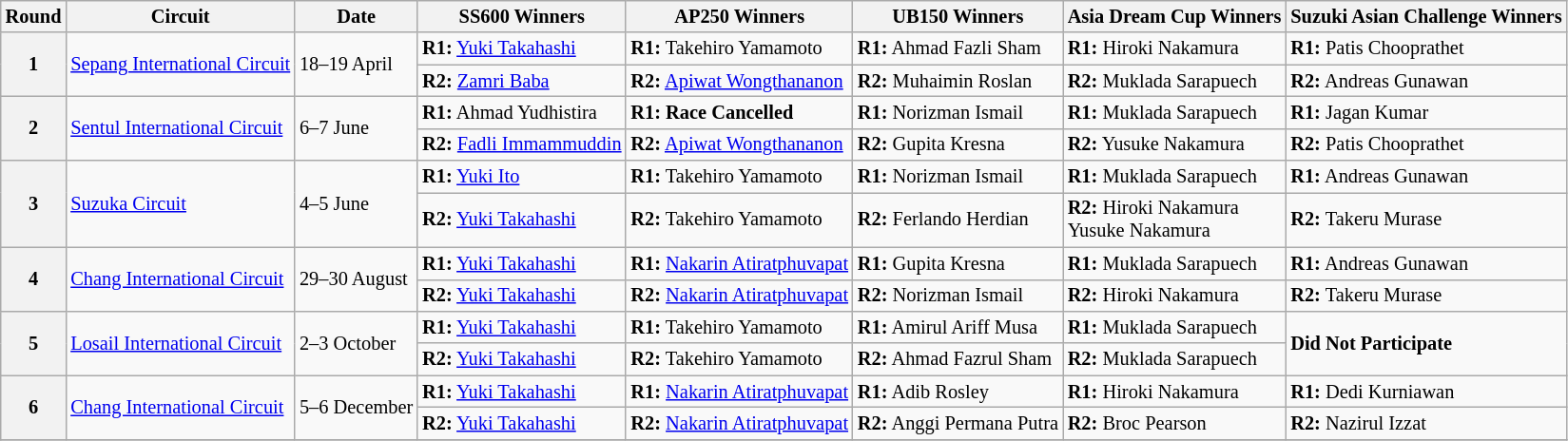<table class="wikitable" style="font-size: 85%">
<tr>
<th>Round</th>
<th>Circuit</th>
<th>Date</th>
<th>SS600 Winners</th>
<th>AP250 Winners</th>
<th>UB150 Winners</th>
<th>Asia Dream Cup Winners</th>
<th>Suzuki Asian Challenge Winners</th>
</tr>
<tr>
<th rowspan="2">1</th>
<td rowspan="2"> <a href='#'>Sepang International Circuit</a></td>
<td rowspan="2">18–19 April</td>
<td><strong>R1:</strong>  <a href='#'>Yuki Takahashi</a></td>
<td><strong>R1:</strong>  Takehiro Yamamoto</td>
<td><strong>R1:</strong>  Ahmad Fazli Sham</td>
<td><strong>R1:</strong>  Hiroki Nakamura</td>
<td><strong>R1:</strong>  Patis Chooprathet</td>
</tr>
<tr>
<td><strong>R2:</strong>  <a href='#'>Zamri Baba</a></td>
<td><strong>R2:</strong>  <a href='#'>Apiwat Wongthananon</a></td>
<td><strong>R2:</strong>  Muhaimin Roslan</td>
<td><strong>R2:</strong>  Muklada Sarapuech</td>
<td><strong>R2:</strong>  Andreas Gunawan</td>
</tr>
<tr>
<th rowspan="2">2</th>
<td rowspan="2"> <a href='#'>Sentul International Circuit</a></td>
<td rowspan="2">6–7 June</td>
<td><strong>R1:</strong>  Ahmad Yudhistira</td>
<td><strong>R1:</strong> <strong>Race Cancelled</strong></td>
<td><strong>R1:</strong>  Norizman Ismail</td>
<td><strong>R1:</strong>  Muklada Sarapuech</td>
<td><strong>R1:</strong>  Jagan Kumar</td>
</tr>
<tr>
<td><strong>R2:</strong>  <a href='#'>Fadli Immammuddin</a></td>
<td><strong>R2:</strong>  <a href='#'>Apiwat Wongthananon</a></td>
<td><strong>R2:</strong>  Gupita Kresna</td>
<td><strong>R2:</strong>  Yusuke Nakamura</td>
<td><strong>R2:</strong>  Patis Chooprathet</td>
</tr>
<tr>
<th rowspan="2">3</th>
<td rowspan="2"> <a href='#'>Suzuka Circuit</a></td>
<td rowspan="2">4–5 June</td>
<td><strong>R1:</strong>  <a href='#'>Yuki Ito</a></td>
<td><strong>R1:</strong>  Takehiro Yamamoto</td>
<td><strong>R1:</strong>  Norizman Ismail</td>
<td><strong>R1:</strong>  Muklada Sarapuech</td>
<td><strong>R1:</strong>  Andreas Gunawan</td>
</tr>
<tr>
<td><strong>R2:</strong>  <a href='#'>Yuki Takahashi</a></td>
<td><strong>R2:</strong>  Takehiro Yamamoto</td>
<td><strong>R2:</strong>  Ferlando Herdian</td>
<td><strong>R2:</strong>  Hiroki Nakamura<br> Yusuke Nakamura</td>
<td><strong>R2:</strong>  Takeru Murase</td>
</tr>
<tr>
<th rowspan="2">4</th>
<td rowspan="2"> <a href='#'>Chang International Circuit</a></td>
<td rowspan="2">29–30 August</td>
<td><strong>R1:</strong>  <a href='#'>Yuki Takahashi</a></td>
<td><strong>R1:</strong>  <a href='#'>Nakarin Atiratphuvapat</a></td>
<td><strong>R1:</strong>  Gupita Kresna</td>
<td><strong>R1:</strong>  Muklada Sarapuech</td>
<td><strong>R1:</strong>  Andreas Gunawan</td>
</tr>
<tr>
<td><strong>R2:</strong>  <a href='#'>Yuki Takahashi</a></td>
<td><strong>R2:</strong>  <a href='#'>Nakarin Atiratphuvapat</a></td>
<td><strong>R2:</strong>  Norizman Ismail</td>
<td><strong>R2:</strong>  Hiroki Nakamura</td>
<td><strong>R2:</strong>  Takeru Murase</td>
</tr>
<tr>
<th rowspan="2">5</th>
<td rowspan="2"> <a href='#'>Losail International Circuit</a></td>
<td rowspan="2">2–3 October</td>
<td><strong>R1:</strong>  <a href='#'>Yuki Takahashi</a></td>
<td><strong>R1:</strong>  Takehiro Yamamoto</td>
<td><strong>R1:</strong>  Amirul Ariff Musa</td>
<td><strong>R1:</strong>  Muklada Sarapuech</td>
<td rowspan="2"><strong>Did Not Participate</strong></td>
</tr>
<tr>
<td><strong>R2:</strong>  <a href='#'>Yuki Takahashi</a></td>
<td><strong>R2:</strong>  Takehiro Yamamoto</td>
<td><strong>R2:</strong>  Ahmad Fazrul Sham</td>
<td><strong>R2:</strong>  Muklada Sarapuech</td>
</tr>
<tr>
<th rowspan="2">6</th>
<td rowspan="2"> <a href='#'>Chang International Circuit</a></td>
<td rowspan="2">5–6 December</td>
<td><strong>R1:</strong>  <a href='#'>Yuki Takahashi</a></td>
<td><strong>R1:</strong>  <a href='#'>Nakarin Atiratphuvapat</a></td>
<td><strong>R1:</strong>  Adib Rosley</td>
<td><strong>R1:</strong>  Hiroki Nakamura</td>
<td><strong>R1:</strong>  Dedi Kurniawan</td>
</tr>
<tr>
<td><strong>R2:</strong>  <a href='#'>Yuki Takahashi</a></td>
<td><strong>R2:</strong>  <a href='#'>Nakarin Atiratphuvapat</a></td>
<td><strong>R2:</strong>  Anggi Permana Putra</td>
<td><strong>R2:</strong>  Broc Pearson</td>
<td><strong>R2:</strong>  Nazirul Izzat</td>
</tr>
<tr>
</tr>
</table>
